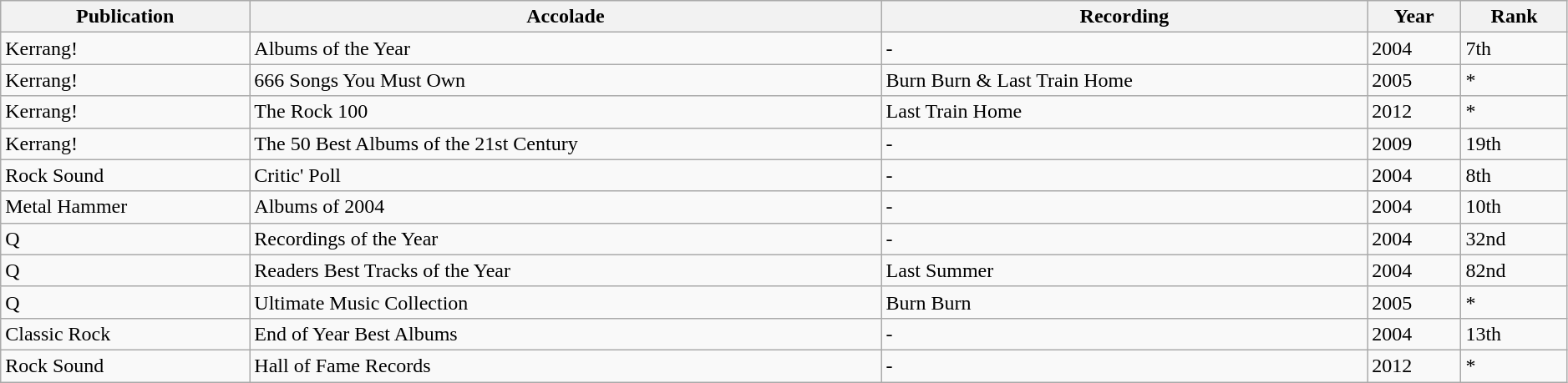<table class="wikitable sortable" width=99%>
<tr>
<th>Publication</th>
<th>Accolade</th>
<th>Recording</th>
<th>Year</th>
<th style="text-align:center;">Rank</th>
</tr>
<tr>
<td>Kerrang!</td>
<td>Albums of the Year</td>
<td>-</td>
<td>2004</td>
<td>7th</td>
</tr>
<tr>
<td>Kerrang!</td>
<td>666 Songs You Must Own</td>
<td>Burn Burn & Last Train Home</td>
<td>2005</td>
<td>*</td>
</tr>
<tr>
<td>Kerrang!</td>
<td>The Rock 100</td>
<td>Last Train Home</td>
<td>2012</td>
<td>*</td>
</tr>
<tr>
<td>Kerrang!</td>
<td>The 50 Best Albums of the 21st Century</td>
<td>-</td>
<td>2009</td>
<td>19th</td>
</tr>
<tr>
<td>Rock Sound</td>
<td>Critic' Poll</td>
<td>-</td>
<td>2004</td>
<td>8th</td>
</tr>
<tr>
<td>Metal Hammer</td>
<td>Albums of 2004</td>
<td>-</td>
<td>2004</td>
<td>10th</td>
</tr>
<tr>
<td>Q</td>
<td>Recordings of the Year</td>
<td>-</td>
<td>2004</td>
<td>32nd</td>
</tr>
<tr>
<td>Q</td>
<td>Readers Best Tracks of the Year</td>
<td>Last Summer</td>
<td>2004</td>
<td>82nd</td>
</tr>
<tr>
<td>Q</td>
<td>Ultimate Music Collection</td>
<td>Burn Burn</td>
<td>2005</td>
<td>*</td>
</tr>
<tr>
<td>Classic Rock</td>
<td>End of Year Best Albums</td>
<td>-</td>
<td>2004</td>
<td>13th</td>
</tr>
<tr>
<td>Rock Sound</td>
<td>Hall of Fame Records</td>
<td>-</td>
<td>2012</td>
<td>*</td>
</tr>
</table>
